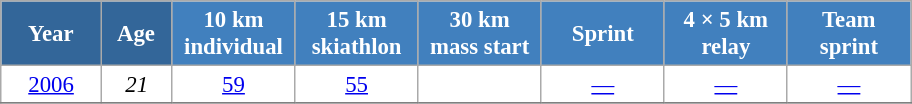<table class="wikitable" style="font-size:95%; text-align:center; border:grey solid 1px; border-collapse:collapse; background:#ffffff;">
<tr>
<th style="background-color:#369; color:white; width:60px;"> Year </th>
<th style="background-color:#369; color:white; width:40px;"> Age </th>
<th style="background-color:#4180be; color:white; width:75px;"> 10 km <br> individual </th>
<th style="background-color:#4180be; color:white; width:75px;"> 15 km <br> skiathlon </th>
<th style="background-color:#4180be; color:white; width:75px;"> 30 km <br> mass start </th>
<th style="background-color:#4180be; color:white; width:75px;"> Sprint </th>
<th style="background-color:#4180be; color:white; width:75px;"> 4 × 5 km <br> relay </th>
<th style="background-color:#4180be; color:white; width:75px;"> Team <br> sprint </th>
</tr>
<tr>
<td><a href='#'>2006</a></td>
<td><em>21</em></td>
<td><a href='#'>59</a></td>
<td><a href='#'>55</a></td>
<td><a href='#'></a></td>
<td><a href='#'>—</a></td>
<td><a href='#'>—</a></td>
<td><a href='#'>—</a></td>
</tr>
<tr>
</tr>
</table>
